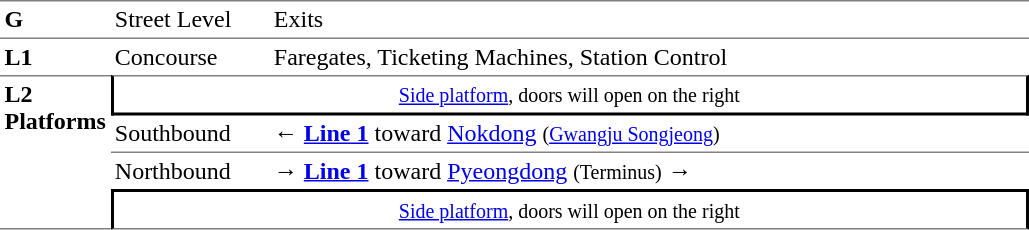<table table border=0 cellspacing=0 cellpadding=3>
<tr>
<td style="border-top:solid 1px gray;border-bottom:solid 1px gray;" width=50 valign=top><strong>G</strong></td>
<td style="border-top:solid 1px gray;border-bottom:solid 1px gray;" width=100 valign=top>Street Level</td>
<td style="border-top:solid 1px gray;border-bottom:solid 1px gray;" width=400 valign=top>Exits</td>
</tr>
<tr>
<td style="border-bottom:solid 0 gray;" width=50 valign=top><strong>L1</strong></td>
<td style="border-bottom:solid 0 gray;" width=100 valign=top>Concourse</td>
<td style="border-bottom:solid 0 gray;" width=500 valign=top>Faregates, Ticketing Machines, Station Control</td>
</tr>
<tr>
<td style="border-top:solid 1px gray;border-bottom:solid 1px gray;" rowspan=4 valign=top><strong>L2<br>Platforms</strong></td>
<td style="border-top:solid 1px gray;border-right:solid 2px black;border-left:solid 2px black;border-bottom:solid 2px black;text-align:center;" colspan=2><small><a href='#'>Side platform</a>, doors will open on the right</small></td>
</tr>
<tr>
<td style="border-bottom:solid 1px gray;">Southbound</td>
<td style="border-bottom:solid 1px gray;">← <a href='#'><span><span><strong>Line 1</strong></span></span></a> toward <a href='#'>Nokdong</a> <small>(<a href='#'>Gwangju Songjeong</a>)</small></td>
</tr>
<tr>
<td>Northbound</td>
<td><span>→</span> <a href='#'><span><span><strong>Line 1</strong></span></span></a> toward <a href='#'>Pyeongdong</a> <small>(Terminus)</small> →</td>
</tr>
<tr>
<td style="border-top:solid 2px black;border-right:solid 2px black;border-left:solid 2px black;border-bottom:solid 1px gray;text-align:center;" colspan=2><small><a href='#'>Side platform</a>, doors will open on the right</small></td>
</tr>
</table>
